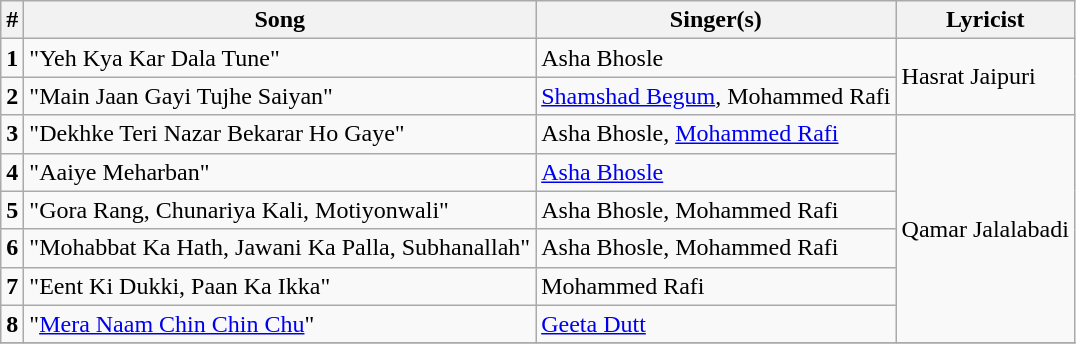<table class="wikitable">
<tr>
<th><strong>#</strong></th>
<th>Song</th>
<th>Singer(s)</th>
<th>Lyricist</th>
</tr>
<tr>
<td><strong>1</strong></td>
<td>"Yeh Kya Kar Dala Tune"</td>
<td>Asha Bhosle</td>
<td rowspan="2">Hasrat Jaipuri</td>
</tr>
<tr>
<td><strong>2</strong></td>
<td>"Main Jaan Gayi Tujhe Saiyan"</td>
<td><a href='#'>Shamshad Begum</a>, Mohammed Rafi</td>
</tr>
<tr>
<td><strong>3</strong></td>
<td>"Dekhke Teri Nazar Bekarar Ho Gaye"</td>
<td>Asha Bhosle, <a href='#'>Mohammed Rafi</a></td>
<td rowspan="6">Qamar Jalalabadi</td>
</tr>
<tr>
<td><strong>4</strong></td>
<td>"Aaiye Meharban"</td>
<td><a href='#'>Asha Bhosle</a></td>
</tr>
<tr>
<td><strong>5</strong></td>
<td>"Gora Rang, Chunariya Kali, Motiyonwali"</td>
<td>Asha Bhosle, Mohammed Rafi</td>
</tr>
<tr>
<td><strong>6</strong></td>
<td>"Mohabbat Ka Hath, Jawani Ka Palla, Subhanallah"</td>
<td>Asha Bhosle, Mohammed Rafi</td>
</tr>
<tr>
<td><strong>7</strong></td>
<td>"Eent Ki Dukki, Paan Ka Ikka"</td>
<td>Mohammed Rafi</td>
</tr>
<tr>
<td><strong>8</strong></td>
<td>"<a href='#'>Mera Naam Chin Chin Chu</a>"</td>
<td><a href='#'>Geeta Dutt</a></td>
</tr>
<tr>
</tr>
</table>
